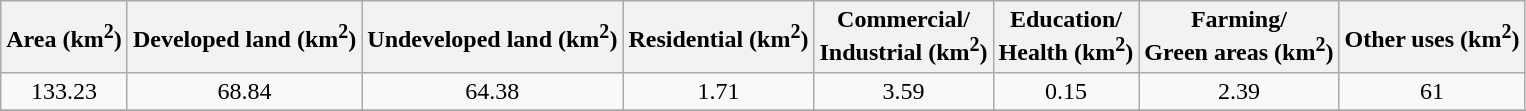<table class="wikitable" style="text-align: center;">
<tr>
<th>Area (km<sup>2</sup>)</th>
<th>Developed land (km<sup>2</sup>)</th>
<th>Undeveloped land (km<sup>2</sup>)</th>
<th>Residential (km<sup>2</sup>)</th>
<th>Commercial/<br> Industrial (km<sup>2</sup>)</th>
<th>Education/<br> Health (km<sup>2</sup>)</th>
<th>Farming/<br> Green areas (km<sup>2</sup>)</th>
<th>Other uses (km<sup>2</sup>)</th>
</tr>
<tr>
<td>133.23</td>
<td>68.84</td>
<td>64.38</td>
<td>1.71</td>
<td>3.59</td>
<td>0.15</td>
<td>2.39</td>
<td>61</td>
</tr>
<tr>
</tr>
</table>
